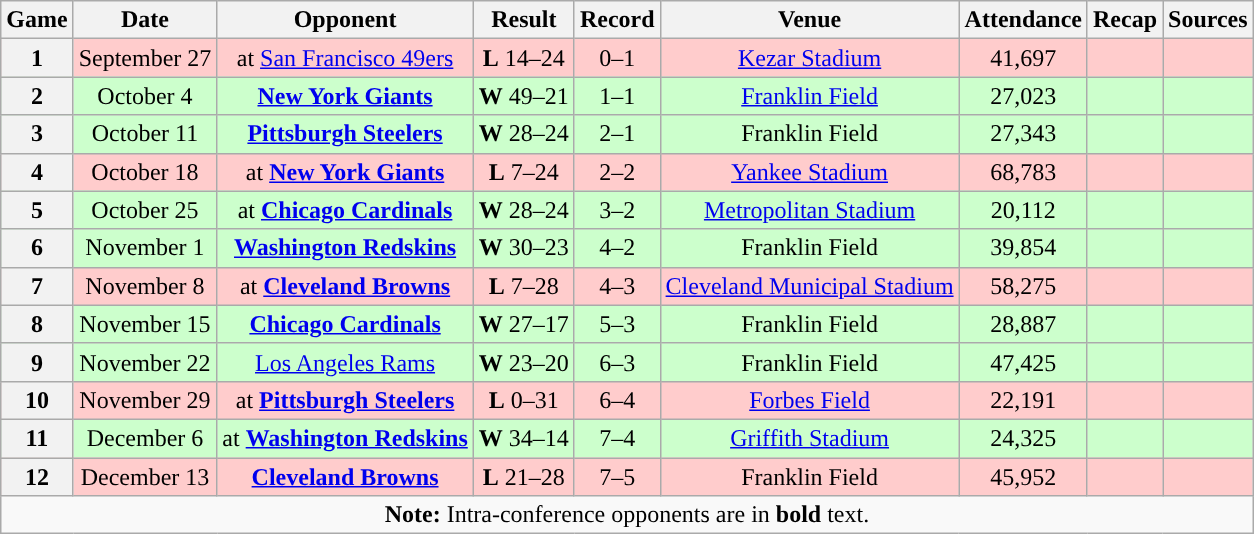<table class="wikitable" style="text-align:center">
<tr>
<th>Game</th>
<th>Date</th>
<th>Opponent</th>
<th>Result</th>
<th>Record</th>
<th>Venue</th>
<th>Attendance</th>
<th>Recap</th>
<th>Sources</th>
</tr>
<tr style="background:#fcc">
<th>1</th>
<td>September 27</td>
<td>at <a href='#'>San Francisco 49ers</a></td>
<td><strong>L</strong> 14–24</td>
<td>0–1</td>
<td><a href='#'>Kezar Stadium</a></td>
<td>41,697</td>
<td></td>
<td></td>
</tr>
<tr style="background:#cfc">
<th>2</th>
<td>October 4</td>
<td><strong><a href='#'>New York Giants</a></strong></td>
<td><strong>W</strong> 49–21</td>
<td>1–1</td>
<td><a href='#'>Franklin Field</a></td>
<td>27,023</td>
<td></td>
<td></td>
</tr>
<tr style="background:#cfc">
<th>3</th>
<td>October 11</td>
<td><strong><a href='#'>Pittsburgh Steelers</a></strong></td>
<td><strong>W</strong> 28–24</td>
<td>2–1</td>
<td>Franklin Field</td>
<td>27,343</td>
<td></td>
<td></td>
</tr>
<tr style="background:#fcc">
<th>4</th>
<td>October 18</td>
<td>at <strong><a href='#'>New York Giants</a></strong></td>
<td><strong>L</strong> 7–24</td>
<td>2–2</td>
<td><a href='#'>Yankee Stadium</a></td>
<td>68,783</td>
<td></td>
<td></td>
</tr>
<tr style="background:#cfc">
<th>5</th>
<td>October 25</td>
<td>at <strong><a href='#'>Chicago Cardinals</a></strong></td>
<td><strong>W</strong> 28–24</td>
<td>3–2</td>
<td><a href='#'>Metropolitan Stadium</a></td>
<td>20,112</td>
<td></td>
<td></td>
</tr>
<tr style="background: #cfc">
<th>6</th>
<td>November 1</td>
<td><strong><a href='#'>Washington Redskins</a></strong></td>
<td><strong>W</strong> 30–23</td>
<td>4–2</td>
<td>Franklin Field</td>
<td>39,854</td>
<td></td>
<td></td>
</tr>
<tr style="background:#fcc">
<th>7</th>
<td>November 8</td>
<td>at <strong><a href='#'>Cleveland Browns</a></strong></td>
<td><strong>L</strong> 7–28</td>
<td>4–3</td>
<td><a href='#'>Cleveland Municipal Stadium</a></td>
<td>58,275</td>
<td></td>
<td></td>
</tr>
<tr style="background:#cfc">
<th>8</th>
<td>November 15</td>
<td><strong><a href='#'>Chicago Cardinals</a></strong></td>
<td><strong>W</strong> 27–17</td>
<td>5–3</td>
<td>Franklin Field</td>
<td>28,887</td>
<td></td>
<td></td>
</tr>
<tr style="background:#cfc">
<th>9</th>
<td>November 22</td>
<td><a href='#'>Los Angeles Rams</a></td>
<td><strong>W</strong> 23–20</td>
<td>6–3</td>
<td>Franklin Field</td>
<td>47,425</td>
<td></td>
<td></td>
</tr>
<tr style="background:#fcc">
<th>10</th>
<td>November 29</td>
<td>at <strong><a href='#'>Pittsburgh Steelers</a></strong></td>
<td><strong>L</strong> 0–31</td>
<td>6–4</td>
<td><a href='#'>Forbes Field</a></td>
<td>22,191</td>
<td></td>
<td></td>
</tr>
<tr style="background:#cfc">
<th>11</th>
<td>December 6</td>
<td>at <strong><a href='#'>Washington Redskins</a></strong></td>
<td><strong>W</strong> 34–14</td>
<td>7–4</td>
<td><a href='#'>Griffith Stadium</a></td>
<td>24,325</td>
<td></td>
<td></td>
</tr>
<tr style="background:#fcc">
<th>12</th>
<td>December 13</td>
<td><strong><a href='#'>Cleveland Browns</a></strong></td>
<td><strong>L</strong> 21–28</td>
<td>7–5</td>
<td>Franklin Field</td>
<td>45,952</td>
<td></td>
<td></td>
</tr>
<tr>
<td colspan="10"><strong>Note:</strong> Intra-conference opponents are in <strong>bold</strong> text.</td>
</tr>
</table>
